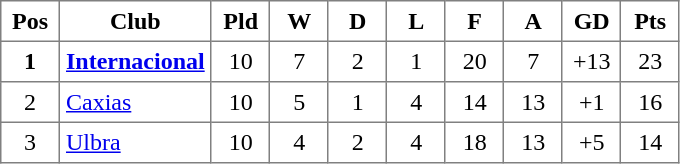<table class="toccolours" border="1" cellpadding="4" cellspacing="0" style="text-align:center; border-collapse: collapse; margin:0;">
<tr>
<th width=30>Pos</th>
<th>Club</th>
<th width=30>Pld</th>
<th width=30>W</th>
<th width=30>D</th>
<th width=30>L</th>
<th width=30>F</th>
<th width=30>A</th>
<th width=30>GD</th>
<th width=30>Pts</th>
</tr>
<tr>
<td><strong>1</strong></td>
<td align=left><strong><a href='#'>Internacional</a></strong></td>
<td>10</td>
<td>7</td>
<td>2</td>
<td>1</td>
<td>20</td>
<td>7</td>
<td>+13</td>
<td>23</td>
</tr>
<tr>
<td>2</td>
<td align=left><a href='#'>Caxias</a></td>
<td>10</td>
<td>5</td>
<td>1</td>
<td>4</td>
<td>14</td>
<td>13</td>
<td>+1</td>
<td>16</td>
</tr>
<tr>
<td>3</td>
<td align=left><a href='#'>Ulbra</a></td>
<td>10</td>
<td>4</td>
<td>2</td>
<td>4</td>
<td>18</td>
<td>13</td>
<td>+5</td>
<td>14</td>
</tr>
</table>
